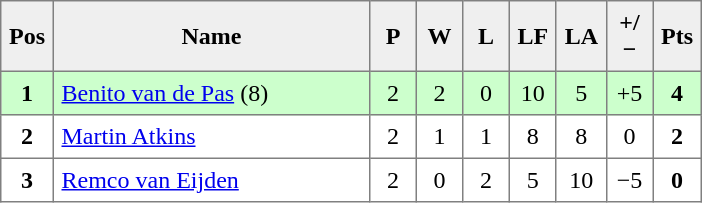<table style=border-collapse:collapse border=1 cellspacing=0 cellpadding=5>
<tr align=center bgcolor=#efefef>
<th width=20>Pos</th>
<th width=200>Name</th>
<th width=20>P</th>
<th width=20>W</th>
<th width=20>L</th>
<th width=20>LF</th>
<th width=20>LA</th>
<th width=20>+/−</th>
<th width=20>Pts</th>
</tr>
<tr align=center style="background: #ccffcc;">
<td><strong>1</strong></td>
<td align="left"> <a href='#'>Benito van de Pas</a> (8)</td>
<td>2</td>
<td>2</td>
<td>0</td>
<td>10</td>
<td>5</td>
<td>+5</td>
<td><strong>4</strong></td>
</tr>
<tr align=center>
<td><strong>2</strong></td>
<td align="left"> <a href='#'>Martin Atkins</a></td>
<td>2</td>
<td>1</td>
<td>1</td>
<td>8</td>
<td>8</td>
<td>0</td>
<td><strong>2</strong></td>
</tr>
<tr align=center>
<td><strong>3</strong></td>
<td align="left"> <a href='#'>Remco van Eijden</a></td>
<td>2</td>
<td>0</td>
<td>2</td>
<td>5</td>
<td>10</td>
<td>−5</td>
<td><strong>0</strong></td>
</tr>
</table>
